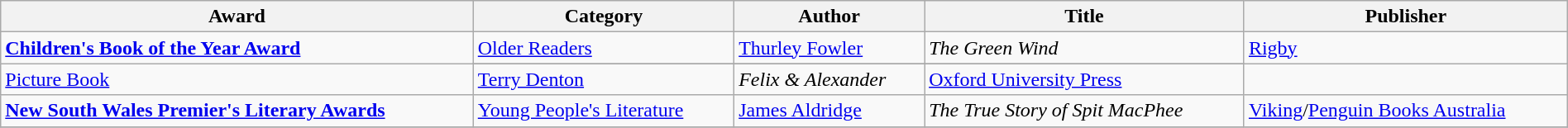<table class="wikitable" width=100%>
<tr>
<th>Award</th>
<th>Category</th>
<th>Author</th>
<th>Title</th>
<th>Publisher</th>
</tr>
<tr>
<td rowspan=2><strong><a href='#'>Children's Book of the Year Award</a></strong></td>
<td><a href='#'>Older Readers</a></td>
<td><a href='#'>Thurley Fowler</a></td>
<td><em>The Green Wind</em></td>
<td><a href='#'>Rigby</a></td>
</tr>
<tr>
</tr>
<tr>
<td><a href='#'>Picture Book</a></td>
<td><a href='#'>Terry Denton</a></td>
<td><em>Felix & Alexander</em></td>
<td><a href='#'>Oxford University Press</a></td>
</tr>
<tr>
<td><strong><a href='#'>New South Wales Premier's Literary Awards</a></strong></td>
<td><a href='#'>Young People's Literature</a></td>
<td><a href='#'>James Aldridge</a></td>
<td><em>The True Story of Spit MacPhee</em></td>
<td><a href='#'>Viking</a>/<a href='#'>Penguin Books Australia</a></td>
</tr>
<tr>
</tr>
</table>
